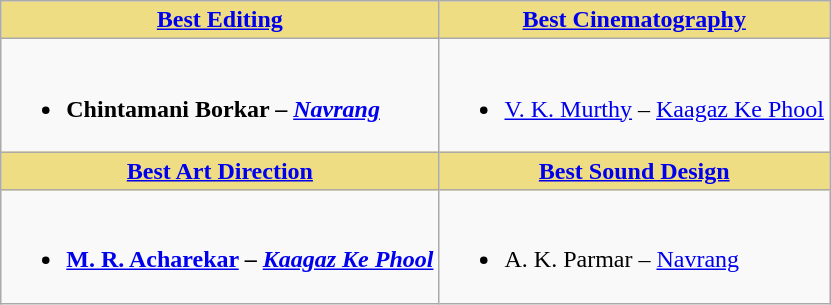<table class="wikitable">
<tr>
<th style="background:#EEDD82;"><a href='#'>Best Editing</a></th>
<th style="background:#EEDD82;"><a href='#'>Best Cinematography</a></th>
</tr>
<tr>
<td><br><ul><li><strong>Chintamani Borkar – <em><a href='#'>Navrang</a><strong><em></li></ul></td>
<td><br><ul><li></strong><a href='#'>V. K. Murthy</a> – </em><a href='#'>Kaagaz Ke Phool</a></em></strong></li></ul></td>
</tr>
<tr>
<th style="background:#EEDD82;"><a href='#'>Best Art Direction</a></th>
<th style="background:#EEDD82;"><a href='#'>Best Sound Design</a></th>
</tr>
<tr>
<td><br><ul><li><strong><a href='#'>M. R. Acharekar</a> – <em><a href='#'>Kaagaz Ke Phool</a><strong><em></li></ul></td>
<td><br><ul><li></strong>A. K. Parmar – </em><a href='#'>Navrang</a></em></strong></li></ul></td>
</tr>
</table>
